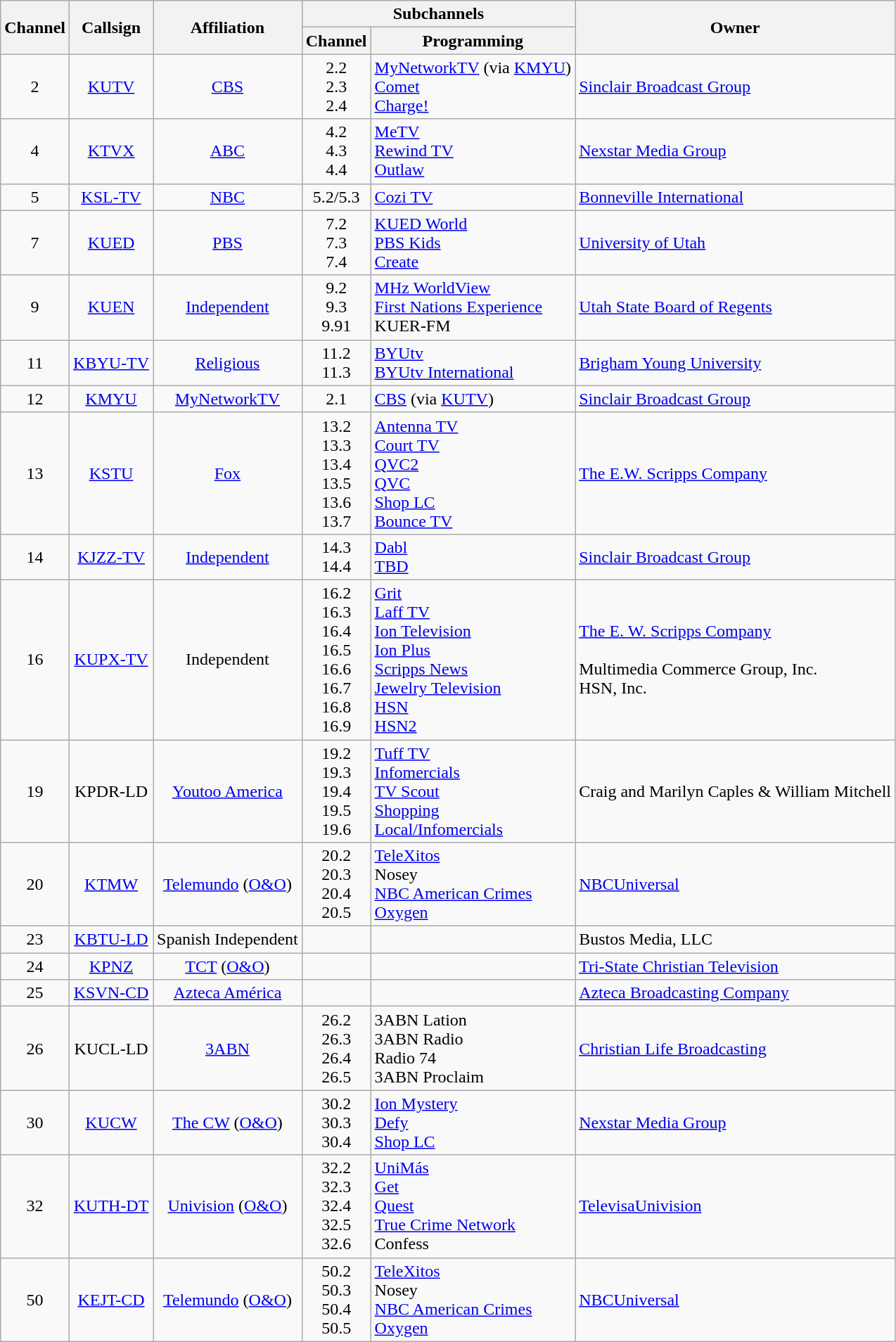<table class="wikitable" style="text-align:center">
<tr>
<th rowspan=2>Channel</th>
<th rowspan=2>Callsign</th>
<th rowspan=2>Affiliation</th>
<th colspan=2>Subchannels</th>
<th rowspan=2>Owner</th>
</tr>
<tr>
<th>Channel</th>
<th>Programming</th>
</tr>
<tr>
<td>2</td>
<td><a href='#'>KUTV</a></td>
<td><a href='#'>CBS</a></td>
<td>2.2<br>2.3<br>2.4</td>
<td style="text-align:left"><a href='#'>MyNetworkTV</a> (via <a href='#'>KMYU</a>)<br><a href='#'>Comet</a><br><a href='#'>Charge!</a></td>
<td style="text-align:left"><a href='#'>Sinclair Broadcast Group</a></td>
</tr>
<tr>
<td>4</td>
<td><a href='#'>KTVX</a></td>
<td><a href='#'>ABC</a></td>
<td>4.2<br>4.3<br>4.4</td>
<td style="text-align:left"><a href='#'>MeTV</a><br><a href='#'>Rewind TV</a><br><a href='#'>Outlaw</a></td>
<td style="text-align:left"><a href='#'>Nexstar Media Group</a></td>
</tr>
<tr>
<td>5</td>
<td><a href='#'>KSL-TV</a></td>
<td><a href='#'>NBC</a></td>
<td>5.2/5.3</td>
<td style="text-align:left"><a href='#'>Cozi TV</a></td>
<td style="text-align:left"><a href='#'>Bonneville International</a></td>
</tr>
<tr>
<td>7</td>
<td><a href='#'>KUED</a></td>
<td><a href='#'>PBS</a></td>
<td>7.2<br>7.3<br>7.4</td>
<td style="text-align:left"><a href='#'>KUED World</a><br><a href='#'>PBS Kids</a><br><a href='#'>Create</a></td>
<td style="text-align:left"><a href='#'>University of Utah</a></td>
</tr>
<tr>
<td>9</td>
<td><a href='#'>KUEN</a></td>
<td><a href='#'>Independent</a></td>
<td>9.2<br>9.3<br>9.91</td>
<td style="text-align:left"><a href='#'>MHz WorldView</a><br><a href='#'>First Nations Experience</a><br>KUER-FM</td>
<td style="text-align:left"><a href='#'>Utah State Board of Regents</a></td>
</tr>
<tr>
<td>11</td>
<td><a href='#'>KBYU-TV</a></td>
<td><a href='#'>Religious</a></td>
<td>11.2<br>11.3</td>
<td style="text-align:left"><a href='#'>BYUtv</a><br><a href='#'>BYUtv International</a></td>
<td style="text-align:left"><a href='#'>Brigham Young University</a></td>
</tr>
<tr>
<td>12</td>
<td><a href='#'>KMYU</a></td>
<td><a href='#'>MyNetworkTV</a></td>
<td>2.1</td>
<td style="text-align:left"><a href='#'>CBS</a> (via <a href='#'>KUTV</a>)</td>
<td style="text-align:left"><a href='#'>Sinclair Broadcast Group</a></td>
</tr>
<tr>
<td>13</td>
<td><a href='#'>KSTU</a></td>
<td><a href='#'>Fox</a></td>
<td>13.2<br>13.3<br>13.4<br>13.5<br>13.6<br>13.7</td>
<td style="text-align:left"><a href='#'>Antenna TV</a><br><a href='#'>Court TV</a><br><a href='#'>QVC2</a><br><a href='#'>QVC</a><br><a href='#'>Shop LC</a><br><a href='#'>Bounce TV</a></td>
<td style="text-align:left"><a href='#'>The E.W. Scripps Company</a></td>
</tr>
<tr>
<td>14</td>
<td><a href='#'>KJZZ-TV</a></td>
<td><a href='#'>Independent</a></td>
<td>14.3<br>14.4</td>
<td style="text-align:left"><a href='#'>Dabl</a><br><a href='#'>TBD</a></td>
<td style="text-align:left"><a href='#'>Sinclair Broadcast Group</a></td>
</tr>
<tr>
<td>16</td>
<td><a href='#'>KUPX-TV</a></td>
<td>Independent</td>
<td>16.2<br>16.3<br>16.4<br>16.5<br>16.6<br>16.7<br>16.8<br>16.9</td>
<td style="text-align:left"><a href='#'>Grit</a><br><a href='#'>Laff TV</a><br><a href='#'>Ion Television</a><br><a href='#'>Ion Plus</a><br><a href='#'>Scripps News</a><br><a href='#'>Jewelry Television</a><br><a href='#'>HSN</a><br><a href='#'>HSN2</a></td>
<td style="text-align:left"><a href='#'>The E. W. Scripps Company</a><br><br>Multimedia Commerce Group, Inc.<br>HSN, Inc.<br></td>
</tr>
<tr>
<td>19</td>
<td>KPDR-LD</td>
<td><a href='#'>Youtoo America</a></td>
<td>19.2<br>19.3<br>19.4<br>19.5<br>19.6</td>
<td style="text-align:left"><a href='#'>Tuff TV</a><br><a href='#'>Infomercials</a><br><a href='#'>TV Scout</a><br><a href='#'>Shopping</a><br><a href='#'>Local/Infomercials</a></td>
<td style="text-align:left">Craig and Marilyn Caples & William Mitchell</td>
</tr>
<tr>
<td>20</td>
<td><a href='#'>KTMW</a></td>
<td><a href='#'>Telemundo</a> (<a href='#'>O&O</a>)</td>
<td>20.2<br>20.3<br>20.4<br>20.5</td>
<td style="text-align:left"><a href='#'>TeleXitos</a><br>Nosey<br><a href='#'>NBC American Crimes</a><br><a href='#'>Oxygen</a></td>
<td style="text-align:left"><a href='#'>NBCUniversal</a></td>
</tr>
<tr>
<td>23</td>
<td><a href='#'>KBTU-LD</a></td>
<td>Spanish Independent</td>
<td></td>
<td></td>
<td style="text-align:left">Bustos Media, LLC</td>
</tr>
<tr>
<td>24</td>
<td><a href='#'>KPNZ</a></td>
<td><a href='#'>TCT</a> (<a href='#'>O&O</a>)</td>
<td></td>
<td></td>
<td style="text-align:left"><a href='#'>Tri-State Christian Television</a></td>
</tr>
<tr>
<td>25</td>
<td><a href='#'>KSVN-CD</a></td>
<td><a href='#'>Azteca América</a></td>
<td></td>
<td></td>
<td style="text-align:left"><a href='#'>Azteca Broadcasting Company</a></td>
</tr>
<tr>
<td>26</td>
<td>KUCL-LD</td>
<td><a href='#'>3ABN</a></td>
<td>26.2<br>26.3<br>26.4<br>26.5</td>
<td style="text-align:left">3ABN Lation<br>3ABN Radio<br>Radio 74<br>3ABN Proclaim</td>
<td style="text-align:left"><a href='#'>Christian Life Broadcasting</a></td>
</tr>
<tr>
<td>30</td>
<td><a href='#'>KUCW</a></td>
<td><a href='#'>The CW</a> (<a href='#'>O&O</a>)</td>
<td>30.2<br>30.3<br>30.4</td>
<td style="text-align:left"><a href='#'>Ion Mystery</a><br><a href='#'>Defy</a><br><a href='#'>Shop LC</a></td>
<td style="text-align:left"><a href='#'>Nexstar Media Group</a></td>
</tr>
<tr>
<td>32</td>
<td><a href='#'>KUTH-DT</a></td>
<td><a href='#'>Univision</a> (<a href='#'>O&O</a>)</td>
<td>32.2<br>32.3<br>32.4<br>32.5<br>32.6</td>
<td style="text-align:left"><a href='#'>UniMás</a><br><a href='#'>Get</a><br><a href='#'>Quest</a><br><a href='#'>True Crime Network</a><br>Confess</td>
<td style="text-align:left"><a href='#'>TelevisaUnivision</a></td>
</tr>
<tr>
<td>50</td>
<td><a href='#'>KEJT-CD</a></td>
<td><a href='#'>Telemundo</a> (<a href='#'>O&O</a>)</td>
<td>50.2<br>50.3<br>50.4<br>50.5</td>
<td style="text-align:left"><a href='#'>TeleXitos</a><br>Nosey<br><a href='#'>NBC American Crimes</a><br><a href='#'>Oxygen</a></td>
<td style="text-align:left"><a href='#'>NBCUniversal</a></td>
</tr>
</table>
